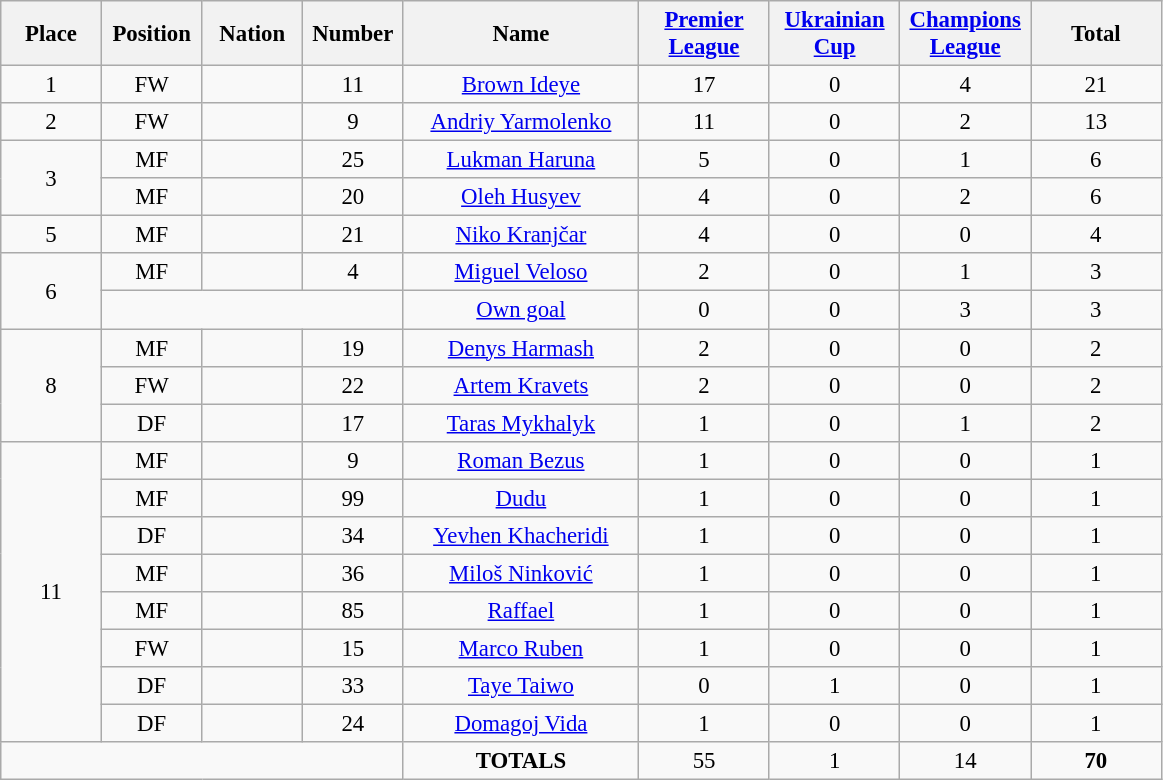<table class="wikitable" style="font-size: 95%; text-align: center;">
<tr>
<th width=60>Place</th>
<th width=60>Position</th>
<th width=60>Nation</th>
<th width=60>Number</th>
<th width=150>Name</th>
<th width=80><a href='#'>Premier League</a></th>
<th width=80><a href='#'>Ukrainian Cup</a></th>
<th width=80><a href='#'>Champions League</a></th>
<th width=80><strong>Total</strong></th>
</tr>
<tr>
<td>1</td>
<td>FW</td>
<td></td>
<td>11</td>
<td><a href='#'>Brown Ideye</a></td>
<td>17</td>
<td>0</td>
<td>4</td>
<td>21</td>
</tr>
<tr>
<td>2</td>
<td>FW</td>
<td></td>
<td>9</td>
<td><a href='#'>Andriy Yarmolenko</a></td>
<td>11</td>
<td>0</td>
<td>2</td>
<td>13</td>
</tr>
<tr>
<td rowspan="2">3</td>
<td>MF</td>
<td></td>
<td>25</td>
<td><a href='#'>Lukman Haruna</a></td>
<td>5</td>
<td>0</td>
<td>1</td>
<td>6</td>
</tr>
<tr>
<td>MF</td>
<td></td>
<td>20</td>
<td><a href='#'>Oleh Husyev</a></td>
<td>4</td>
<td>0</td>
<td>2</td>
<td>6</td>
</tr>
<tr>
<td>5</td>
<td>MF</td>
<td></td>
<td>21</td>
<td><a href='#'>Niko Kranjčar</a></td>
<td>4</td>
<td>0</td>
<td>0</td>
<td>4</td>
</tr>
<tr>
<td rowspan="2">6</td>
<td>MF</td>
<td></td>
<td>4</td>
<td><a href='#'>Miguel Veloso</a></td>
<td>2</td>
<td>0</td>
<td>1</td>
<td>3</td>
</tr>
<tr>
<td colspan="3"></td>
<td><a href='#'>Own goal</a></td>
<td>0</td>
<td>0</td>
<td>3</td>
<td>3</td>
</tr>
<tr>
<td rowspan="3">8</td>
<td>MF</td>
<td></td>
<td>19</td>
<td><a href='#'>Denys Harmash</a></td>
<td>2</td>
<td>0</td>
<td>0</td>
<td>2</td>
</tr>
<tr>
<td>FW</td>
<td></td>
<td>22</td>
<td><a href='#'>Artem Kravets</a></td>
<td>2</td>
<td>0</td>
<td>0</td>
<td>2</td>
</tr>
<tr>
<td>DF</td>
<td></td>
<td>17</td>
<td><a href='#'>Taras Mykhalyk</a></td>
<td>1</td>
<td>0</td>
<td>1</td>
<td>2</td>
</tr>
<tr>
<td rowspan="8">11</td>
<td>MF</td>
<td></td>
<td>9</td>
<td><a href='#'>Roman Bezus</a></td>
<td>1</td>
<td>0</td>
<td>0</td>
<td>1</td>
</tr>
<tr>
<td>MF</td>
<td></td>
<td>99</td>
<td><a href='#'>Dudu</a></td>
<td>1</td>
<td>0</td>
<td>0</td>
<td>1</td>
</tr>
<tr>
<td>DF</td>
<td></td>
<td>34</td>
<td><a href='#'>Yevhen Khacheridi</a></td>
<td>1</td>
<td>0</td>
<td>0</td>
<td>1</td>
</tr>
<tr>
<td>MF</td>
<td></td>
<td>36</td>
<td><a href='#'>Miloš Ninković</a></td>
<td>1</td>
<td>0</td>
<td>0</td>
<td>1</td>
</tr>
<tr>
<td>MF</td>
<td></td>
<td>85</td>
<td><a href='#'>Raffael</a></td>
<td>1</td>
<td>0</td>
<td>0</td>
<td>1</td>
</tr>
<tr>
<td>FW</td>
<td></td>
<td>15</td>
<td><a href='#'>Marco Ruben</a></td>
<td>1</td>
<td>0</td>
<td>0</td>
<td>1</td>
</tr>
<tr>
<td>DF</td>
<td></td>
<td>33</td>
<td><a href='#'>Taye Taiwo</a></td>
<td>0</td>
<td>1</td>
<td>0</td>
<td>1</td>
</tr>
<tr>
<td>DF</td>
<td></td>
<td>24</td>
<td><a href='#'>Domagoj Vida</a></td>
<td>1</td>
<td>0</td>
<td>0</td>
<td>1</td>
</tr>
<tr>
<td colspan="4"></td>
<td><strong>TOTALS</strong></td>
<td>55</td>
<td>1</td>
<td>14</td>
<td><strong>70</strong></td>
</tr>
</table>
